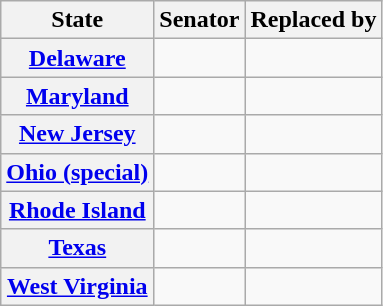<table class="wikitable sortable plainrowheaders">
<tr>
<th scope="col">State</th>
<th scope="col">Senator</th>
<th scope="col">Replaced by</th>
</tr>
<tr>
<th><a href='#'>Delaware</a></th>
<td></td>
<td></td>
</tr>
<tr>
<th><a href='#'>Maryland</a></th>
<td></td>
<td></td>
</tr>
<tr>
<th><a href='#'>New Jersey</a></th>
<td></td>
<td></td>
</tr>
<tr>
<th><a href='#'>Ohio (special)</a></th>
<td></td>
<td></td>
</tr>
<tr>
<th><a href='#'>Rhode Island</a></th>
<td></td>
<td></td>
</tr>
<tr>
<th><a href='#'>Texas</a></th>
<td></td>
<td></td>
</tr>
<tr>
<th><a href='#'>West Virginia</a></th>
<td></td>
<td></td>
</tr>
</table>
